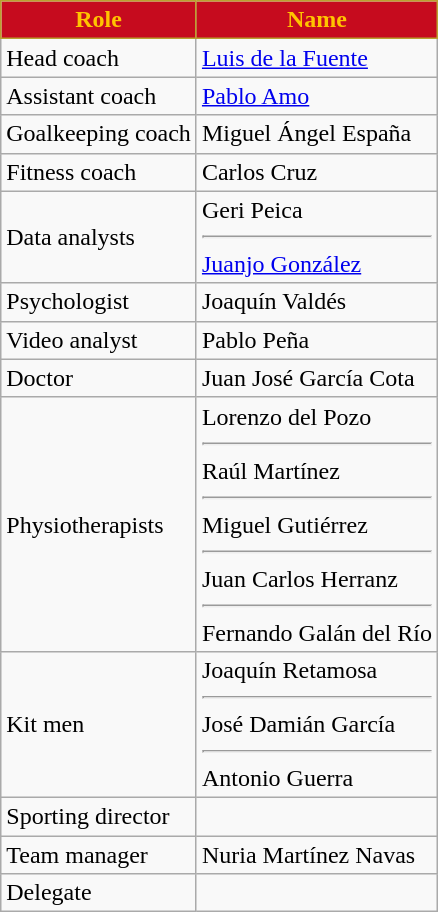<table class="wikitable">
<tr>
<th style="background:#C60B1E;color:#FFC400;border:1px solid #baa130">Role</th>
<th style="background:#C60B1E;color:#FFC400;border:1px solid #baa130">Name</th>
</tr>
<tr>
<td>Head coach</td>
<td> <a href='#'>Luis de la Fuente</a></td>
</tr>
<tr>
<td>Assistant coach</td>
<td> <a href='#'>Pablo Amo</a></td>
</tr>
<tr>
<td>Goalkeeping coach</td>
<td> Miguel Ángel España</td>
</tr>
<tr>
<td>Fitness coach</td>
<td> Carlos Cruz</td>
</tr>
<tr>
<td>Data analysts</td>
<td> Geri Peica<hr> <a href='#'>Juanjo González</a></td>
</tr>
<tr>
<td>Psychologist</td>
<td> Joaquín Valdés</td>
</tr>
<tr>
<td>Video analyst</td>
<td> Pablo Peña</td>
</tr>
<tr>
<td>Doctor</td>
<td> Juan José García Cota</td>
</tr>
<tr>
<td>Physiotherapists</td>
<td> Lorenzo del Pozo <hr>  Raúl Martínez <hr>  Miguel Gutiérrez <hr>  Juan Carlos Herranz <hr>  Fernando Galán del Río</td>
</tr>
<tr>
<td>Kit men</td>
<td> Joaquín Retamosa <hr>  José Damián García <hr>  Antonio Guerra</td>
</tr>
<tr>
<td>Sporting director</td>
<td></td>
</tr>
<tr>
<td>Team manager</td>
<td> Nuria Martínez Navas</td>
</tr>
<tr>
<td>Delegate</td>
<td></td>
</tr>
</table>
